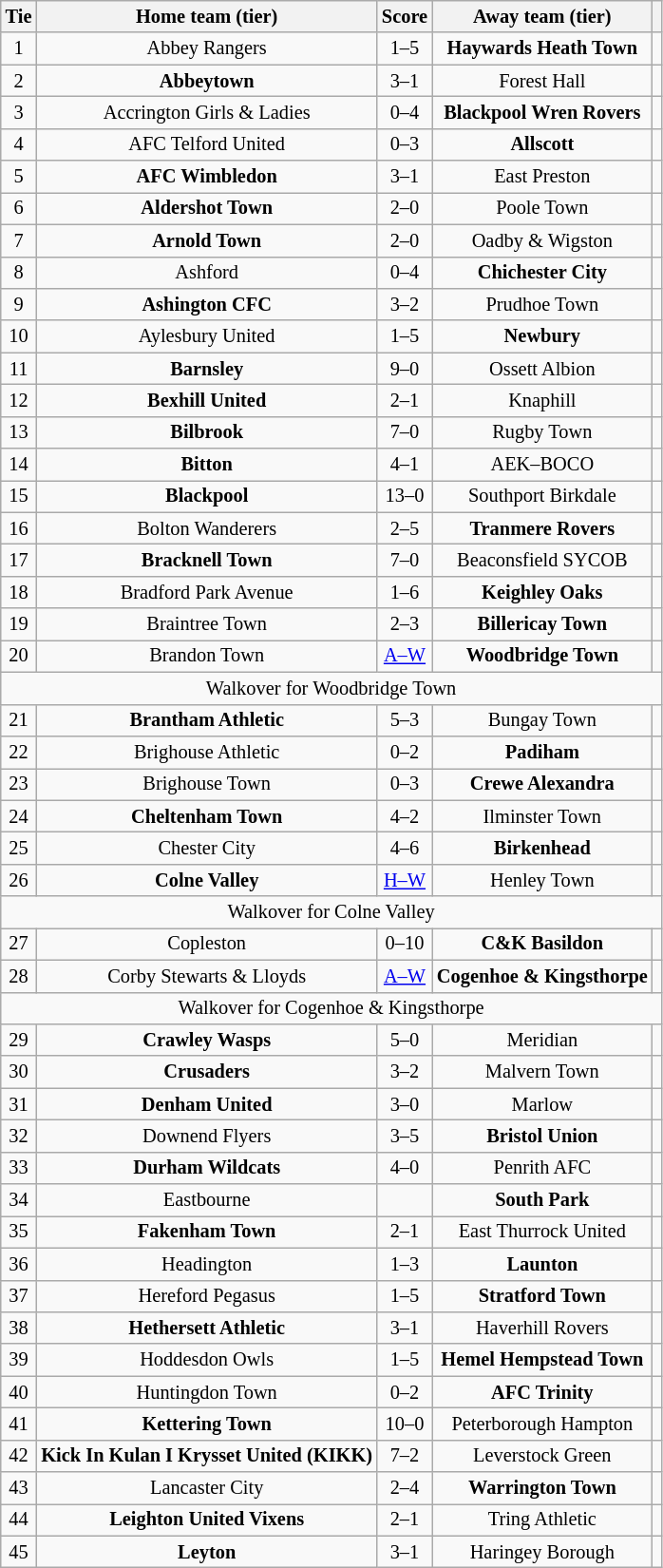<table class="wikitable" style="text-align:center; font-size:85%">
<tr>
<th>Tie</th>
<th>Home team (tier)</th>
<th>Score</th>
<th>Away team (tier)</th>
<th></th>
</tr>
<tr>
<td>1</td>
<td>Abbey Rangers</td>
<td>1–5</td>
<td><strong>Haywards Heath Town</strong></td>
<td></td>
</tr>
<tr>
<td>2</td>
<td><strong>Abbeytown</strong></td>
<td>3–1</td>
<td>Forest Hall</td>
<td></td>
</tr>
<tr>
<td>3</td>
<td>Accrington Girls & Ladies</td>
<td align="center">0–4</td>
<td><strong>Blackpool Wren Rovers</strong></td>
<td></td>
</tr>
<tr>
<td>4</td>
<td>AFC Telford United</td>
<td align="center">0–3</td>
<td><strong>Allscott</strong></td>
<td></td>
</tr>
<tr>
<td>5</td>
<td><strong>AFC Wimbledon</strong></td>
<td>3–1</td>
<td>East Preston</td>
<td></td>
</tr>
<tr>
<td>6</td>
<td><strong>Aldershot Town</strong></td>
<td align="center">2–0</td>
<td>Poole Town</td>
<td></td>
</tr>
<tr>
<td>7</td>
<td><strong>Arnold Town</strong></td>
<td align="center">2–0</td>
<td>Oadby & Wigston</td>
<td></td>
</tr>
<tr>
<td>8</td>
<td>Ashford</td>
<td align="center">0–4</td>
<td><strong>Chichester City</strong></td>
<td></td>
</tr>
<tr>
<td>9</td>
<td><strong>Ashington CFC</strong></td>
<td>3–2</td>
<td>Prudhoe Town</td>
<td></td>
</tr>
<tr>
<td>10</td>
<td>Aylesbury United</td>
<td>1–5</td>
<td><strong>Newbury</strong></td>
<td></td>
</tr>
<tr>
<td>11</td>
<td><strong>Barnsley</strong></td>
<td align="center">9–0</td>
<td>Ossett Albion</td>
<td></td>
</tr>
<tr>
<td>12</td>
<td><strong>Bexhill United</strong></td>
<td>2–1</td>
<td>Knaphill</td>
<td></td>
</tr>
<tr>
<td>13</td>
<td><strong>Bilbrook</strong></td>
<td align="center">7–0</td>
<td>Rugby Town</td>
<td></td>
</tr>
<tr>
<td>14</td>
<td><strong>Bitton</strong></td>
<td>4–1</td>
<td>AEK–BOCO</td>
<td></td>
</tr>
<tr>
<td>15</td>
<td><strong>Blackpool</strong></td>
<td align="center">13–0</td>
<td>Southport Birkdale</td>
<td></td>
</tr>
<tr>
<td>16</td>
<td>Bolton Wanderers</td>
<td>2–5</td>
<td><strong>Tranmere Rovers</strong></td>
<td></td>
</tr>
<tr>
<td>17</td>
<td><strong>Bracknell Town</strong></td>
<td align="center">7–0</td>
<td>Beaconsfield SYCOB</td>
<td></td>
</tr>
<tr>
<td>18</td>
<td>Bradford Park Avenue</td>
<td>1–6</td>
<td><strong>Keighley Oaks</strong></td>
<td></td>
</tr>
<tr>
<td>19</td>
<td>Braintree Town</td>
<td>2–3</td>
<td><strong>Billericay Town</strong></td>
<td></td>
</tr>
<tr>
<td>20</td>
<td>Brandon Town</td>
<td align="center"><a href='#'>A–W</a></td>
<td><strong>Woodbridge Town</strong></td>
<td></td>
</tr>
<tr>
<td colspan="5" align="centre">Walkover for Woodbridge Town</td>
</tr>
<tr>
<td>21</td>
<td><strong>Brantham Athletic</strong></td>
<td>5–3</td>
<td>Bungay Town</td>
<td></td>
</tr>
<tr>
<td>22</td>
<td>Brighouse Athletic</td>
<td align="center">0–2</td>
<td><strong>Padiham</strong></td>
<td></td>
</tr>
<tr>
<td>23</td>
<td>Brighouse Town</td>
<td align="center">0–3</td>
<td><strong>Crewe Alexandra</strong></td>
<td></td>
</tr>
<tr>
<td>24</td>
<td><strong>Cheltenham Town</strong></td>
<td>4–2 </td>
<td>Ilminster Town</td>
<td></td>
</tr>
<tr>
<td>25</td>
<td>Chester City</td>
<td>4–6 </td>
<td><strong>Birkenhead</strong></td>
<td></td>
</tr>
<tr>
<td>26</td>
<td><strong>Colne Valley</strong></td>
<td align="center"><a href='#'>H–W</a></td>
<td>Henley Town</td>
<td></td>
</tr>
<tr>
<td colspan="5" align="centre">Walkover for Colne Valley</td>
</tr>
<tr>
<td>27</td>
<td>Copleston</td>
<td align="center">0–10</td>
<td><strong>C&K Basildon</strong></td>
<td></td>
</tr>
<tr>
<td>28</td>
<td>Corby Stewarts & Lloyds</td>
<td align="center"><a href='#'>A–W</a></td>
<td><strong>Cogenhoe & Kingsthorpe</strong></td>
<td></td>
</tr>
<tr>
<td colspan="5" align="centre">Walkover for Cogenhoe & Kingsthorpe</td>
</tr>
<tr>
<td>29</td>
<td><strong>Crawley Wasps</strong></td>
<td align="center">5–0</td>
<td>Meridian</td>
<td></td>
</tr>
<tr>
<td>30</td>
<td><strong>Crusaders</strong></td>
<td>3–2</td>
<td>Malvern Town</td>
<td></td>
</tr>
<tr>
<td>31</td>
<td><strong>Denham United</strong></td>
<td align="center">3–0</td>
<td>Marlow</td>
<td></td>
</tr>
<tr>
<td>32</td>
<td>Downend Flyers</td>
<td>3–5</td>
<td><strong>Bristol Union</strong></td>
<td></td>
</tr>
<tr>
<td>33</td>
<td><strong>Durham Wildcats</strong></td>
<td align="center">4–0</td>
<td>Penrith AFC</td>
<td></td>
</tr>
<tr>
<td>34</td>
<td>Eastbourne</td>
<td></td>
<td><strong>South Park</strong></td>
<td></td>
</tr>
<tr>
<td>35</td>
<td><strong>Fakenham Town</strong></td>
<td>2–1</td>
<td>East Thurrock United</td>
<td></td>
</tr>
<tr>
<td>36</td>
<td>Headington</td>
<td>1–3</td>
<td><strong>Launton</strong></td>
<td></td>
</tr>
<tr>
<td>37</td>
<td>Hereford Pegasus</td>
<td>1–5</td>
<td><strong>Stratford Town</strong></td>
<td></td>
</tr>
<tr>
<td>38</td>
<td><strong>Hethersett Athletic</strong></td>
<td>3–1 </td>
<td>Haverhill Rovers</td>
<td></td>
</tr>
<tr>
<td>39</td>
<td>Hoddesdon Owls</td>
<td>1–5</td>
<td><strong>Hemel Hempstead Town</strong></td>
<td></td>
</tr>
<tr>
<td>40</td>
<td>Huntingdon Town</td>
<td align="center">0–2</td>
<td><strong>AFC Trinity</strong></td>
<td></td>
</tr>
<tr>
<td>41</td>
<td><strong>Kettering Town</strong></td>
<td align="center">10–0</td>
<td>Peterborough Hampton</td>
<td></td>
</tr>
<tr>
<td>42</td>
<td><strong>Kick In Kulan I Krysset United (KIKK)</strong></td>
<td>7–2</td>
<td>Leverstock Green</td>
<td></td>
</tr>
<tr>
<td>43</td>
<td>Lancaster City</td>
<td>2–4</td>
<td><strong>Warrington Town</strong></td>
<td></td>
</tr>
<tr>
<td>44</td>
<td><strong>Leighton United Vixens</strong></td>
<td>2–1 </td>
<td>Tring Athletic</td>
<td></td>
</tr>
<tr>
<td>45</td>
<td><strong>Leyton</strong></td>
<td>3–1</td>
<td>Haringey Borough</td>
<td></td>
</tr>
</table>
